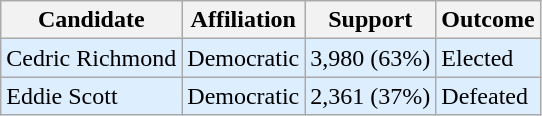<table class="wikitable">
<tr>
<th>Candidate</th>
<th>Affiliation</th>
<th>Support</th>
<th>Outcome</th>
</tr>
<tr style="background:#def;">
<td>Cedric Richmond</td>
<td>Democratic</td>
<td>3,980 (63%)</td>
<td>Elected</td>
</tr>
<tr style="background:#def;">
<td>Eddie Scott</td>
<td>Democratic</td>
<td>2,361 (37%)</td>
<td>Defeated</td>
</tr>
</table>
